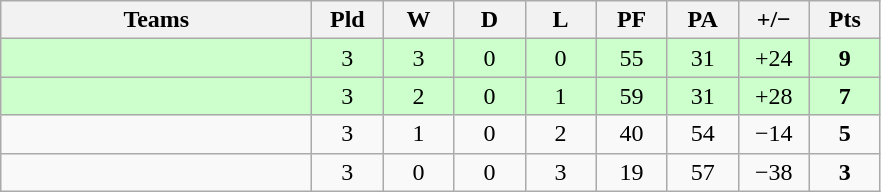<table class="wikitable" style="text-align: center;">
<tr>
<th width="200">Teams</th>
<th width="40">Pld</th>
<th width="40">W</th>
<th width="40">D</th>
<th width="40">L</th>
<th width="40">PF</th>
<th width="40">PA</th>
<th width="40">+/−</th>
<th width="40">Pts</th>
</tr>
<tr bgcolor=ccffcc>
<td align=left></td>
<td>3</td>
<td>3</td>
<td>0</td>
<td>0</td>
<td>55</td>
<td>31</td>
<td>+24</td>
<td><strong>9</strong></td>
</tr>
<tr bgcolor=ccffcc>
<td align=left></td>
<td>3</td>
<td>2</td>
<td>0</td>
<td>1</td>
<td>59</td>
<td>31</td>
<td>+28</td>
<td><strong>7</strong></td>
</tr>
<tr>
<td align=left></td>
<td>3</td>
<td>1</td>
<td>0</td>
<td>2</td>
<td>40</td>
<td>54</td>
<td>−14</td>
<td><strong>5</strong></td>
</tr>
<tr>
<td align=left></td>
<td>3</td>
<td>0</td>
<td>0</td>
<td>3</td>
<td>19</td>
<td>57</td>
<td>−38</td>
<td><strong>3</strong></td>
</tr>
</table>
